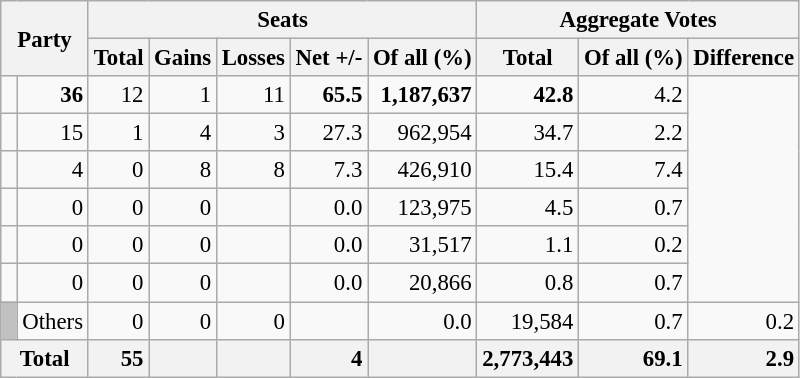<table class="wikitable sortable" style="text-align:right; font-size:95%;">
<tr>
<th colspan="2" rowspan="2">Party</th>
<th colspan="5">Seats</th>
<th colspan="3">Aggregate Votes</th>
</tr>
<tr>
<th>Total</th>
<th>Gains</th>
<th>Losses</th>
<th>Net +/-</th>
<th>Of all (%)</th>
<th>Total</th>
<th>Of all (%)</th>
<th>Difference</th>
</tr>
<tr>
<td></td>
<td><strong>36</strong></td>
<td>12</td>
<td>1</td>
<td>11</td>
<td><strong>65.5</strong></td>
<td><strong>1,187,637</strong></td>
<td><strong>42.8</strong></td>
<td>4.2</td>
</tr>
<tr>
<td></td>
<td>15</td>
<td>1</td>
<td>4</td>
<td>3</td>
<td>27.3</td>
<td>962,954</td>
<td>34.7</td>
<td>2.2</td>
</tr>
<tr>
<td></td>
<td>4</td>
<td>0</td>
<td>8</td>
<td>8</td>
<td>7.3</td>
<td>426,910</td>
<td>15.4</td>
<td>7.4</td>
</tr>
<tr>
<td></td>
<td>0</td>
<td>0</td>
<td>0</td>
<td></td>
<td>0.0</td>
<td>123,975</td>
<td>4.5</td>
<td>0.7</td>
</tr>
<tr>
<td></td>
<td>0</td>
<td>0</td>
<td>0</td>
<td></td>
<td>0.0</td>
<td>31,517</td>
<td>1.1</td>
<td>0.2</td>
</tr>
<tr>
<td></td>
<td>0</td>
<td>0</td>
<td>0</td>
<td></td>
<td>0.0</td>
<td>20,866</td>
<td>0.8</td>
<td>0.7</td>
</tr>
<tr>
<td style="background:silver;"> </td>
<td align=left>Others</td>
<td>0</td>
<td>0</td>
<td>0</td>
<td></td>
<td>0.0</td>
<td>19,584</td>
<td>0.7</td>
<td>0.2</td>
</tr>
<tr class="sortbottom">
<th colspan="2" style="background:#f2f2f2"><strong>Total</strong></th>
<td style="background:#f2f2f2;"><strong>55</strong></td>
<td style="background:#f2f2f2;"></td>
<td style="background:#f2f2f2;"></td>
<td style="background:#f2f2f2;"><strong>4</strong></td>
<td style="background:#f2f2f2;"></td>
<td style="background:#f2f2f2;"><strong>2,773,443</strong></td>
<td style="background:#f2f2f2;"><strong>69.1</strong></td>
<td style="background:#f2f2f2;"><strong>2.9</strong></td>
</tr>
</table>
